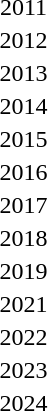<table>
<tr>
<td align="center">2011</td>
<td></td>
<td></td>
<td></td>
</tr>
<tr>
<td align="center">2012</td>
<td></td>
<td></td>
<td></td>
</tr>
<tr>
<td align="center">2013</td>
<td></td>
<td></td>
<td></td>
</tr>
<tr>
<td align="center">2014</td>
<td></td>
<td></td>
<td></td>
</tr>
<tr>
<td align="center">2015</td>
<td></td>
<td></td>
<td></td>
</tr>
<tr>
<td align="center">2016</td>
<td></td>
<td></td>
<td></td>
</tr>
<tr>
<td align="center">2017</td>
<td></td>
<td></td>
<td></td>
</tr>
<tr>
<td align="center">2018</td>
<td></td>
<td></td>
<td></td>
</tr>
<tr>
<td align="center">2019</td>
<td></td>
<td></td>
<td></td>
</tr>
<tr>
<td align="center">2021</td>
<td></td>
<td></td>
<td></td>
</tr>
<tr>
<td align="center">2022</td>
<td></td>
<td></td>
<td></td>
</tr>
<tr>
<td align="center">2023</td>
<td></td>
<td></td>
<td></td>
</tr>
<tr>
<td align="center">2024</td>
<td></td>
<td></td>
<td></td>
</tr>
</table>
